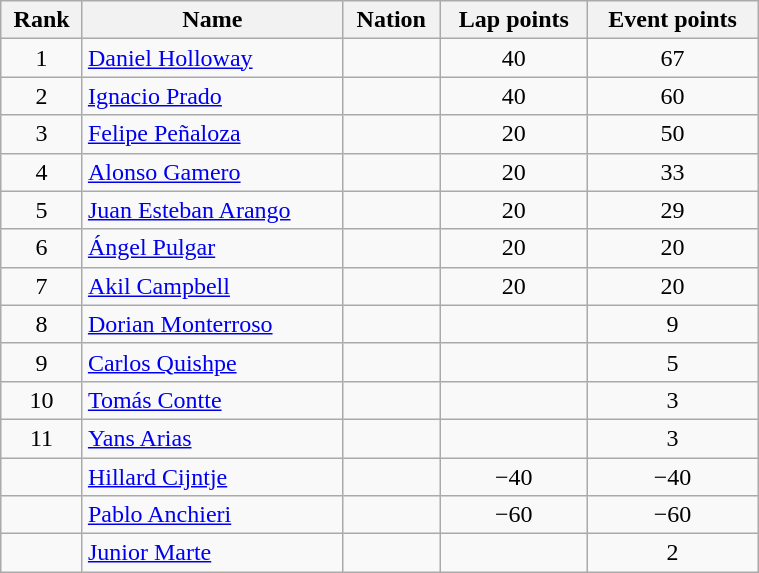<table class="wikitable sortable" style="text-align:center" width=40%>
<tr>
<th>Rank</th>
<th>Name</th>
<th>Nation</th>
<th>Lap points</th>
<th>Event points</th>
</tr>
<tr>
<td>1</td>
<td align=left><a href='#'>Daniel Holloway</a></td>
<td align=left></td>
<td>40</td>
<td>67</td>
</tr>
<tr>
<td>2</td>
<td align=left><a href='#'>Ignacio Prado</a></td>
<td align=left></td>
<td>40</td>
<td>60</td>
</tr>
<tr>
<td>3</td>
<td align=left><a href='#'>Felipe Peñaloza</a></td>
<td align=left></td>
<td>20</td>
<td>50</td>
</tr>
<tr>
<td>4</td>
<td align=left><a href='#'>Alonso Gamero</a></td>
<td align=left></td>
<td>20</td>
<td>33</td>
</tr>
<tr>
<td>5</td>
<td align=left><a href='#'>Juan Esteban Arango</a></td>
<td align=left></td>
<td>20</td>
<td>29</td>
</tr>
<tr>
<td>6</td>
<td align=left><a href='#'>Ángel Pulgar</a></td>
<td align=left></td>
<td>20</td>
<td>20</td>
</tr>
<tr>
<td>7</td>
<td align=left><a href='#'>Akil Campbell</a></td>
<td align=left></td>
<td>20</td>
<td>20</td>
</tr>
<tr>
<td>8</td>
<td align=left><a href='#'>Dorian Monterroso</a></td>
<td align=left></td>
<td></td>
<td>9</td>
</tr>
<tr>
<td>9</td>
<td align=left><a href='#'>Carlos Quishpe</a></td>
<td align=left></td>
<td></td>
<td>5</td>
</tr>
<tr>
<td>10</td>
<td align=left><a href='#'>Tomás Contte</a></td>
<td align=left></td>
<td></td>
<td>3</td>
</tr>
<tr>
<td>11</td>
<td align=left><a href='#'>Yans Arias</a></td>
<td align=left></td>
<td></td>
<td>3</td>
</tr>
<tr>
<td></td>
<td align=left><a href='#'>Hillard Cijntje</a></td>
<td align=left></td>
<td>−40</td>
<td>−40</td>
</tr>
<tr>
<td></td>
<td align=left><a href='#'>Pablo Anchieri</a></td>
<td align=left></td>
<td>−60</td>
<td>−60</td>
</tr>
<tr>
<td></td>
<td align=left><a href='#'>Junior Marte</a></td>
<td align=left></td>
<td></td>
<td>2</td>
</tr>
</table>
